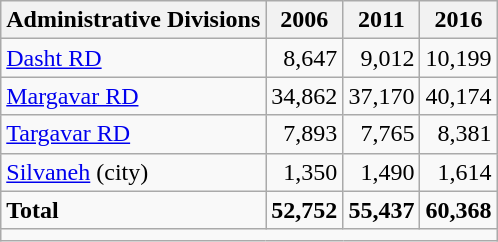<table class="wikitable">
<tr>
<th>Administrative Divisions</th>
<th>2006</th>
<th>2011</th>
<th>2016</th>
</tr>
<tr>
<td><a href='#'>Dasht RD</a></td>
<td style="text-align: right;">8,647</td>
<td style="text-align: right;">9,012</td>
<td style="text-align: right;">10,199</td>
</tr>
<tr>
<td><a href='#'>Margavar RD</a></td>
<td style="text-align: right;">34,862</td>
<td style="text-align: right;">37,170</td>
<td style="text-align: right;">40,174</td>
</tr>
<tr>
<td><a href='#'>Targavar RD</a></td>
<td style="text-align: right;">7,893</td>
<td style="text-align: right;">7,765</td>
<td style="text-align: right;">8,381</td>
</tr>
<tr>
<td><a href='#'>Silvaneh</a> (city)</td>
<td style="text-align: right;">1,350</td>
<td style="text-align: right;">1,490</td>
<td style="text-align: right;">1,614</td>
</tr>
<tr>
<td><strong>Total</strong></td>
<td style="text-align: right;"><strong>52,752</strong></td>
<td style="text-align: right;"><strong>55,437</strong></td>
<td style="text-align: right;"><strong>60,368</strong></td>
</tr>
<tr>
<td colspan=4></td>
</tr>
</table>
